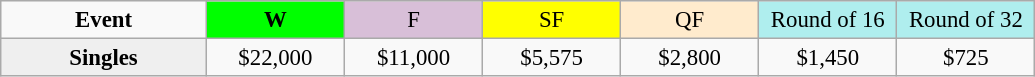<table class=wikitable style=font-size:95%;text-align:center>
<tr>
<td style="width:130px"><strong>Event</strong></td>
<td style="width:85px; background:lime"><strong>W</strong></td>
<td style="width:85px; background:thistle">F</td>
<td style="width:85px; background:#ffff00">SF</td>
<td style="width:85px; background:#ffebcd">QF</td>
<td style="width:85px; background:#afeeee">Round of 16</td>
<td style="width:85px; background:#afeeee">Round of 32</td>
</tr>
<tr>
<th style=background:#efefef>Singles </th>
<td>$22,000</td>
<td>$11,000</td>
<td>$5,575</td>
<td>$2,800</td>
<td>$1,450</td>
<td>$725</td>
</tr>
</table>
